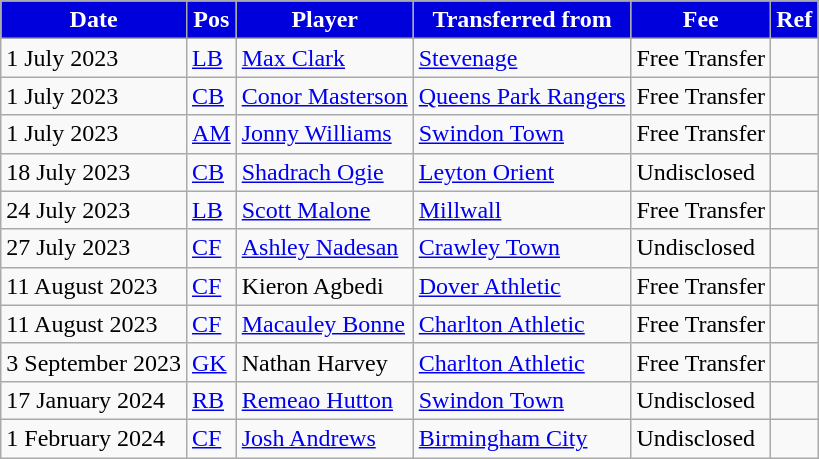<table class="wikitable plainrowheaders sortable">
<tr>
<th style="background:#0000dd;color:#fff;">Date</th>
<th style="background:#0000dd;color:#fff;">Pos</th>
<th style="background:#0000dd;color:#fff;">Player</th>
<th style="background:#0000dd;color:#fff;">Transferred from</th>
<th style="background:#0000dd;color:#fff;">Fee</th>
<th style="background:#0000dd;color:#fff;">Ref</th>
</tr>
<tr>
<td>1 July 2023</td>
<td><a href='#'>LB</a></td>
<td> <a href='#'>Max Clark</a></td>
<td> <a href='#'>Stevenage</a></td>
<td>Free Transfer</td>
<td></td>
</tr>
<tr>
<td>1 July 2023</td>
<td><a href='#'>CB</a></td>
<td> <a href='#'>Conor Masterson</a></td>
<td> <a href='#'>Queens Park Rangers</a></td>
<td>Free Transfer</td>
<td></td>
</tr>
<tr>
<td>1 July 2023</td>
<td><a href='#'>AM</a></td>
<td> <a href='#'>Jonny Williams</a></td>
<td> <a href='#'>Swindon Town</a></td>
<td>Free Transfer</td>
<td></td>
</tr>
<tr>
<td>18 July 2023</td>
<td><a href='#'>CB</a></td>
<td> <a href='#'>Shadrach Ogie</a></td>
<td> <a href='#'>Leyton Orient</a></td>
<td>Undisclosed</td>
<td></td>
</tr>
<tr>
<td>24 July 2023</td>
<td><a href='#'>LB</a></td>
<td> <a href='#'>Scott Malone</a></td>
<td> <a href='#'>Millwall</a></td>
<td>Free Transfer</td>
<td></td>
</tr>
<tr>
<td>27 July 2023</td>
<td><a href='#'>CF</a></td>
<td> <a href='#'>Ashley Nadesan</a></td>
<td> <a href='#'>Crawley Town</a></td>
<td>Undisclosed</td>
<td></td>
</tr>
<tr>
<td>11 August 2023</td>
<td><a href='#'>CF</a></td>
<td> Kieron Agbedi</td>
<td> <a href='#'>Dover Athletic</a></td>
<td>Free Transfer</td>
<td></td>
</tr>
<tr>
<td>11 August 2023</td>
<td><a href='#'>CF</a></td>
<td> <a href='#'>Macauley Bonne</a></td>
<td> <a href='#'>Charlton Athletic</a></td>
<td>Free Transfer</td>
<td></td>
</tr>
<tr>
<td>3 September 2023</td>
<td><a href='#'>GK</a></td>
<td> Nathan Harvey</td>
<td> <a href='#'>Charlton Athletic</a></td>
<td>Free Transfer</td>
<td></td>
</tr>
<tr>
<td>17 January 2024</td>
<td><a href='#'>RB</a></td>
<td> <a href='#'>Remeao Hutton</a></td>
<td> <a href='#'>Swindon Town</a></td>
<td>Undisclosed</td>
<td></td>
</tr>
<tr>
<td>1 February 2024</td>
<td><a href='#'>CF</a></td>
<td> <a href='#'>Josh Andrews</a></td>
<td> <a href='#'>Birmingham City</a></td>
<td>Undisclosed</td>
<td></td>
</tr>
</table>
